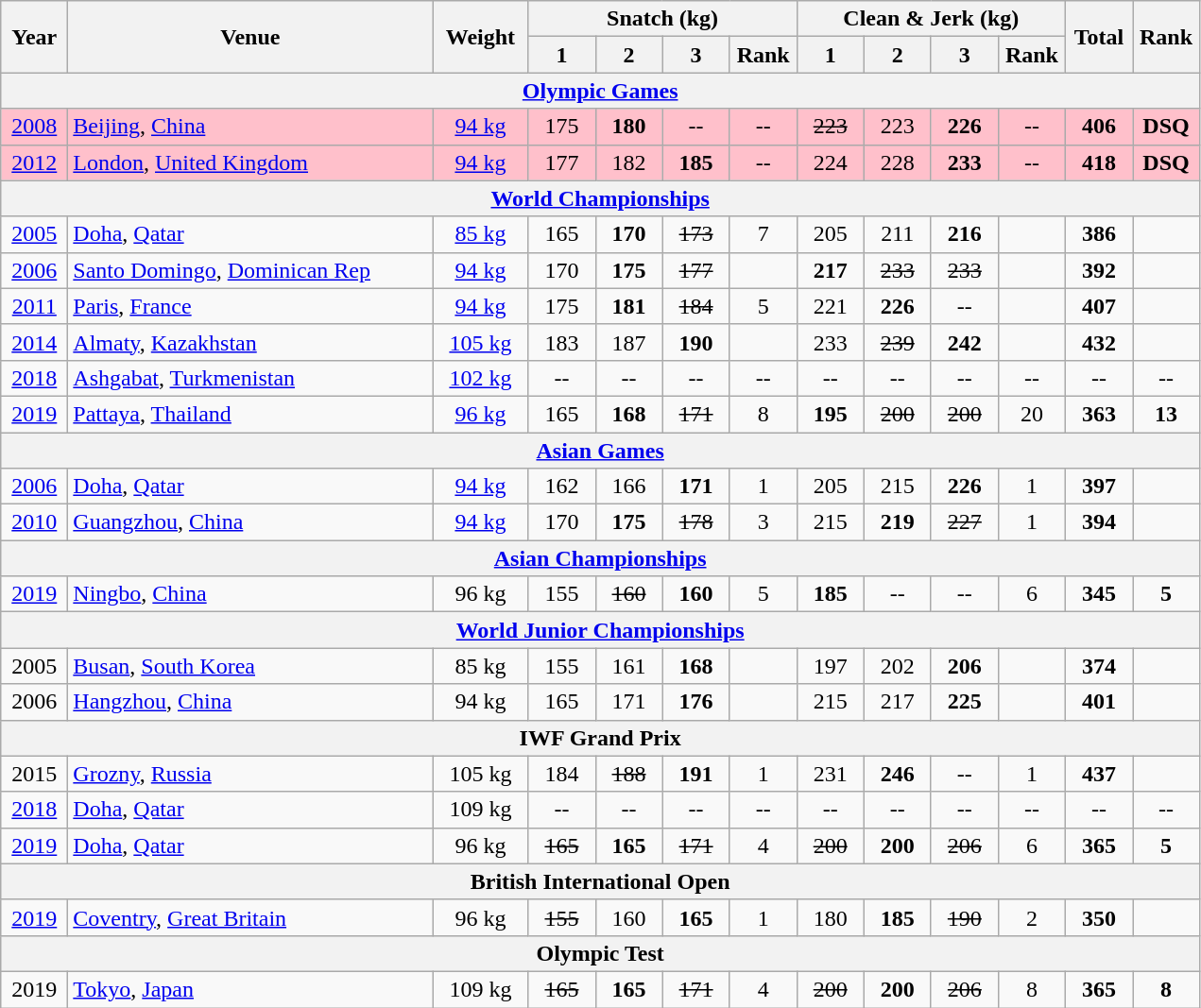<table class="wikitable" style="text-align:center;">
<tr>
<th rowspan="2" style="width:40px;">Year</th>
<th rowspan="2" style="width:250px;">Venue</th>
<th rowspan="2" style="width:60px;">Weight</th>
<th colspan=4>Snatch (kg)</th>
<th colspan=4>Clean & Jerk (kg)</th>
<th rowspan="2" style="width:40px;">Total</th>
<th rowspan="2" style="width:40px;">Rank</th>
</tr>
<tr>
<th width=40>1</th>
<th width=40>2</th>
<th width=40>3</th>
<th width=40>Rank</th>
<th width=40>1</th>
<th width=40>2</th>
<th width=40>3</th>
<th width=40>Rank</th>
</tr>
<tr>
<th colspan=13><a href='#'>Olympic Games</a></th>
</tr>
<tr bgcolor=pink>
<td><a href='#'>2008</a></td>
<td align=left> <a href='#'>Beijing</a>, <a href='#'>China</a></td>
<td><a href='#'>94 kg</a></td>
<td>175</td>
<td><strong>180</strong></td>
<td>--</td>
<td>--</td>
<td><s>223</s></td>
<td>223</td>
<td><strong>226</strong></td>
<td>--</td>
<td><strong>406</strong></td>
<td><strong>DSQ</strong></td>
</tr>
<tr bgcolor=pink>
<td><a href='#'>2012</a></td>
<td align=left> <a href='#'>London</a>, <a href='#'>United Kingdom</a></td>
<td><a href='#'>94 kg</a></td>
<td>177</td>
<td>182</td>
<td><strong>185</strong></td>
<td>--</td>
<td>224</td>
<td>228</td>
<td><strong>233</strong></td>
<td>--</td>
<td><strong>418</strong></td>
<td><strong>DSQ</strong></td>
</tr>
<tr>
<th colspan=13><a href='#'>World Championships</a></th>
</tr>
<tr>
<td><a href='#'>2005</a></td>
<td align=left> <a href='#'>Doha</a>, <a href='#'>Qatar</a></td>
<td><a href='#'>85 kg</a></td>
<td>165</td>
<td><strong>170</strong></td>
<td><s>173</s></td>
<td>7</td>
<td>205</td>
<td>211</td>
<td><strong>216</strong></td>
<td><strong></strong></td>
<td><strong>386</strong></td>
<td><strong></strong></td>
</tr>
<tr>
<td><a href='#'>2006</a></td>
<td align=left> <a href='#'>Santo Domingo</a>, <a href='#'>Dominican Rep</a></td>
<td><a href='#'>94 kg</a></td>
<td>170</td>
<td><strong>175</strong></td>
<td><s>177</s></td>
<td><strong></strong></td>
<td><strong>217</strong></td>
<td><s>233</s></td>
<td><s>233</s></td>
<td><strong></strong></td>
<td><strong>392</strong></td>
<td><strong></strong></td>
</tr>
<tr>
<td><a href='#'>2011</a></td>
<td align=left> <a href='#'>Paris</a>, <a href='#'>France</a></td>
<td><a href='#'>94 kg</a></td>
<td>175</td>
<td><strong>181</strong></td>
<td><s>184</s></td>
<td>5</td>
<td>221</td>
<td><strong>226</strong></td>
<td>--</td>
<td><strong></strong></td>
<td><strong>407</strong></td>
<td><strong></strong></td>
</tr>
<tr>
<td><a href='#'>2014</a></td>
<td align=left> <a href='#'>Almaty</a>, <a href='#'>Kazakhstan</a></td>
<td><a href='#'>105 kg</a></td>
<td>183</td>
<td>187</td>
<td><strong>190</strong></td>
<td><strong></strong></td>
<td>233</td>
<td><s>239</s></td>
<td><strong>242</strong></td>
<td><strong></strong></td>
<td><strong>432</strong></td>
<td><strong></strong></td>
</tr>
<tr>
<td><a href='#'>2018</a></td>
<td align=left> <a href='#'>Ashgabat</a>, <a href='#'>Turkmenistan</a></td>
<td><a href='#'>102 kg</a></td>
<td>--</td>
<td>--</td>
<td>--</td>
<td>--</td>
<td>--</td>
<td>--</td>
<td>--</td>
<td>--</td>
<td>--</td>
<td>--</td>
</tr>
<tr>
<td><a href='#'>2019</a></td>
<td align=left> <a href='#'>Pattaya</a>, <a href='#'>Thailand</a></td>
<td><a href='#'>96 kg</a></td>
<td>165</td>
<td><strong>168</strong></td>
<td><s>171</s></td>
<td>8</td>
<td><strong>195</strong></td>
<td><s>200</s></td>
<td><s>200</s></td>
<td>20</td>
<td><strong>363</strong></td>
<td><strong>13</strong></td>
</tr>
<tr>
<th colspan=13><a href='#'>Asian Games</a></th>
</tr>
<tr>
<td><a href='#'>2006</a></td>
<td align=left> <a href='#'>Doha</a>, <a href='#'>Qatar</a></td>
<td><a href='#'>94 kg</a></td>
<td>162</td>
<td>166</td>
<td><strong>171</strong></td>
<td>1</td>
<td>205</td>
<td>215</td>
<td><strong>226</strong></td>
<td>1</td>
<td><strong>397</strong></td>
<td><strong></strong></td>
</tr>
<tr>
<td><a href='#'>2010</a></td>
<td align=left> <a href='#'>Guangzhou</a>, <a href='#'>China</a></td>
<td><a href='#'>94 kg</a></td>
<td>170</td>
<td><strong>175</strong></td>
<td><s>178</s></td>
<td>3</td>
<td>215</td>
<td><strong>219</strong></td>
<td><s>227</s></td>
<td>1</td>
<td><strong>394</strong></td>
<td><strong></strong></td>
</tr>
<tr>
<th colspan=13><a href='#'>Asian Championships</a></th>
</tr>
<tr>
<td><a href='#'>2019</a></td>
<td align=left> <a href='#'>Ningbo</a>, <a href='#'>China</a></td>
<td>96 kg</td>
<td>155</td>
<td><s>160</s></td>
<td><strong>160</strong></td>
<td>5</td>
<td><strong>185</strong></td>
<td>--</td>
<td>--</td>
<td>6</td>
<td><strong>345</strong></td>
<td><strong>5</strong></td>
</tr>
<tr>
<th colspan=13><a href='#'>World Junior Championships</a></th>
</tr>
<tr>
<td>2005</td>
<td align=left> <a href='#'>Busan</a>, <a href='#'>South Korea</a></td>
<td>85 kg</td>
<td>155</td>
<td>161</td>
<td><strong>168</strong></td>
<td><strong></strong></td>
<td>197</td>
<td>202</td>
<td><strong>206</strong></td>
<td><strong></strong></td>
<td><strong>374</strong></td>
<td><strong></strong></td>
</tr>
<tr>
<td>2006</td>
<td align=left> <a href='#'>Hangzhou</a>, <a href='#'>China</a></td>
<td>94 kg</td>
<td>165</td>
<td>171</td>
<td><strong>176</strong></td>
<td><strong></strong></td>
<td>215</td>
<td>217</td>
<td><strong>225</strong></td>
<td><strong></strong></td>
<td><strong>401</strong></td>
<td><strong></strong></td>
</tr>
<tr>
<th colspan=13>IWF Grand Prix</th>
</tr>
<tr>
<td>2015</td>
<td align=left> <a href='#'>Grozny</a>, <a href='#'>Russia</a></td>
<td>105 kg</td>
<td>184</td>
<td><s>188</s></td>
<td><strong>191</strong></td>
<td>1</td>
<td>231</td>
<td><strong>246</strong></td>
<td>--</td>
<td>1</td>
<td><strong>437</strong></td>
<td><strong></strong></td>
</tr>
<tr>
<td><a href='#'>2018</a></td>
<td align=left> <a href='#'>Doha</a>, <a href='#'>Qatar</a></td>
<td>109 kg</td>
<td>--</td>
<td>--</td>
<td>--</td>
<td>--</td>
<td>--</td>
<td>--</td>
<td>--</td>
<td>--</td>
<td>--</td>
<td>--</td>
</tr>
<tr>
<td><a href='#'>2019</a></td>
<td align=left> <a href='#'>Doha</a>, <a href='#'>Qatar</a></td>
<td>96 kg</td>
<td><s>165</s></td>
<td><strong>165</strong></td>
<td><s>171</s></td>
<td>4</td>
<td><s>200</s></td>
<td><strong>200</strong></td>
<td><s>206</s></td>
<td>6</td>
<td><strong>365</strong></td>
<td><strong>5</strong></td>
</tr>
<tr>
<th colspan=13>British International Open</th>
</tr>
<tr>
<td><a href='#'>2019</a></td>
<td align=left> <a href='#'>Coventry</a>, <a href='#'>Great Britain</a></td>
<td>96 kg</td>
<td><s>155</s></td>
<td>160</td>
<td><strong>165</strong></td>
<td>1</td>
<td>180</td>
<td><strong>185</strong></td>
<td><s>190</s></td>
<td>2</td>
<td><strong>350</strong></td>
<td><strong></strong></td>
</tr>
<tr>
<th colspan=13>Olympic Test</th>
</tr>
<tr>
<td>2019</td>
<td align=left> <a href='#'>Tokyo</a>, <a href='#'>Japan</a></td>
<td>109 kg</td>
<td><s>165</s></td>
<td><strong>165</strong></td>
<td><s>171</s></td>
<td>4</td>
<td><s>200</s></td>
<td><strong>200</strong></td>
<td><s>206</s></td>
<td>8</td>
<td><strong>365</strong></td>
<td><strong>8</strong></td>
</tr>
</table>
